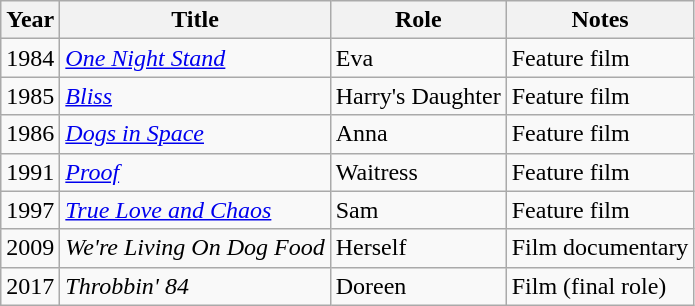<table class="wikitable sortable plainrowheaders">
<tr>
<th scope="col">Year</th>
<th scope="col">Title</th>
<th scope="col">Role</th>
<th scope="col" class="unsortable">Notes</th>
</tr>
<tr>
<td scope="row">1984</td>
<td><em><a href='#'>One Night Stand</a></em></td>
<td>Eva</td>
<td>Feature film</td>
</tr>
<tr>
<td scope="row">1985</td>
<td><em><a href='#'>Bliss</a></em></td>
<td>Harry's Daughter</td>
<td>Feature film</td>
</tr>
<tr>
<td scope="row">1986</td>
<td><em><a href='#'>Dogs in Space</a></em></td>
<td>Anna</td>
<td>Feature film</td>
</tr>
<tr>
<td scope="row">1991</td>
<td><em><a href='#'>Proof</a></em></td>
<td>Waitress</td>
<td>Feature film</td>
</tr>
<tr>
<td scope="row">1997</td>
<td><em><a href='#'>True Love and Chaos</a></em></td>
<td>Sam</td>
<td>Feature film</td>
</tr>
<tr>
<td>2009</td>
<td><em>We're Living On Dog Food</em></td>
<td>Herself</td>
<td>Film documentary</td>
</tr>
<tr>
<td scope="row">2017</td>
<td><em>Throbbin' 84</em></td>
<td>Doreen</td>
<td>Film (final role)</td>
</tr>
</table>
